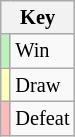<table class="wikitable" style="font-size: 85%">
<tr>
<th colspan="2">Key</th>
</tr>
<tr>
<td bgcolor=#BBF3BB></td>
<td>Win</td>
</tr>
<tr>
<td bgcolor=#FFFFBB></td>
<td>Draw</td>
</tr>
<tr>
<td bgcolor=#FFBBBB></td>
<td>Defeat</td>
</tr>
</table>
